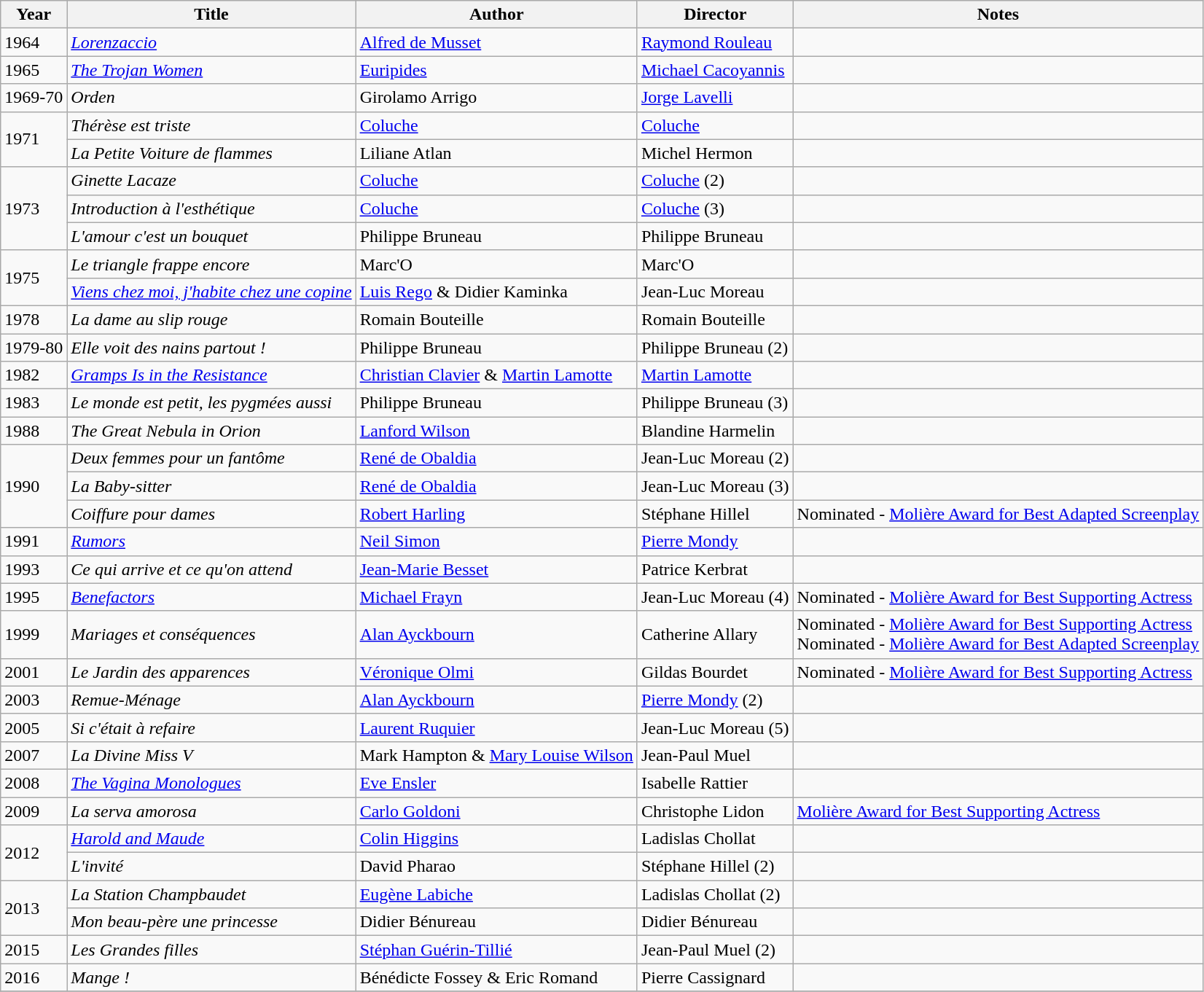<table class="wikitable">
<tr>
<th>Year</th>
<th>Title</th>
<th>Author</th>
<th>Director</th>
<th>Notes</th>
</tr>
<tr>
<td>1964</td>
<td><em><a href='#'>Lorenzaccio</a></em></td>
<td><a href='#'>Alfred de Musset</a></td>
<td><a href='#'>Raymond Rouleau</a></td>
<td></td>
</tr>
<tr>
<td>1965</td>
<td><em><a href='#'>The Trojan Women</a></em></td>
<td><a href='#'>Euripides</a></td>
<td><a href='#'>Michael Cacoyannis</a></td>
<td></td>
</tr>
<tr>
<td>1969-70</td>
<td><em>Orden</em></td>
<td>Girolamo Arrigo</td>
<td><a href='#'>Jorge Lavelli</a></td>
<td></td>
</tr>
<tr>
<td rowspan=2>1971</td>
<td><em>Thérèse est triste</em></td>
<td><a href='#'>Coluche</a></td>
<td><a href='#'>Coluche</a></td>
<td></td>
</tr>
<tr>
<td><em>La Petite Voiture de flammes</em></td>
<td>Liliane Atlan</td>
<td>Michel Hermon</td>
<td></td>
</tr>
<tr>
<td rowspan=3>1973</td>
<td><em>Ginette Lacaze</em></td>
<td><a href='#'>Coluche</a></td>
<td><a href='#'>Coluche</a> (2)</td>
<td></td>
</tr>
<tr>
<td><em>Introduction à l'esthétique</em></td>
<td><a href='#'>Coluche</a></td>
<td><a href='#'>Coluche</a> (3)</td>
<td></td>
</tr>
<tr>
<td><em>L'amour c'est un bouquet</em></td>
<td>Philippe Bruneau</td>
<td>Philippe Bruneau</td>
<td></td>
</tr>
<tr>
<td rowspan=2>1975</td>
<td><em>Le triangle frappe encore</em></td>
<td>Marc'O</td>
<td>Marc'O</td>
<td></td>
</tr>
<tr>
<td><em><a href='#'>Viens chez moi, j'habite chez une copine</a></em></td>
<td><a href='#'>Luis Rego</a> & Didier Kaminka</td>
<td>Jean-Luc Moreau</td>
<td></td>
</tr>
<tr>
<td>1978</td>
<td><em>La dame au slip rouge</em></td>
<td>Romain Bouteille</td>
<td>Romain Bouteille</td>
<td></td>
</tr>
<tr>
<td>1979-80</td>
<td><em>Elle voit des nains partout !</em></td>
<td>Philippe Bruneau</td>
<td>Philippe Bruneau (2)</td>
<td></td>
</tr>
<tr>
<td>1982</td>
<td><em><a href='#'>Gramps Is in the Resistance</a></em></td>
<td><a href='#'>Christian Clavier</a> & <a href='#'>Martin Lamotte</a></td>
<td><a href='#'>Martin Lamotte</a></td>
<td></td>
</tr>
<tr>
<td>1983</td>
<td><em>Le monde est petit, les pygmées aussi</em></td>
<td>Philippe Bruneau</td>
<td>Philippe Bruneau (3)</td>
<td></td>
</tr>
<tr>
<td>1988</td>
<td><em>The Great Nebula in Orion</em></td>
<td><a href='#'>Lanford Wilson</a></td>
<td>Blandine Harmelin</td>
<td></td>
</tr>
<tr>
<td rowspan=3>1990</td>
<td><em>Deux femmes pour un fantôme</em></td>
<td><a href='#'>René de Obaldia</a></td>
<td>Jean-Luc Moreau (2)</td>
<td></td>
</tr>
<tr>
<td><em>La Baby-sitter</em></td>
<td><a href='#'>René de Obaldia</a></td>
<td>Jean-Luc Moreau (3)</td>
<td></td>
</tr>
<tr>
<td><em>Coiffure pour dames</em></td>
<td><a href='#'>Robert Harling</a></td>
<td>Stéphane Hillel</td>
<td>Nominated - <a href='#'>Molière Award for Best Adapted Screenplay</a></td>
</tr>
<tr>
<td rowspan=1>1991</td>
<td><em><a href='#'>Rumors</a></em></td>
<td><a href='#'>Neil Simon</a></td>
<td><a href='#'>Pierre Mondy</a></td>
<td></td>
</tr>
<tr>
<td rowspan=1>1993</td>
<td><em>Ce qui arrive et ce qu'on attend</em></td>
<td><a href='#'>Jean-Marie Besset</a></td>
<td>Patrice Kerbrat</td>
<td></td>
</tr>
<tr>
<td rowspan=1>1995</td>
<td><em><a href='#'>Benefactors</a></em></td>
<td><a href='#'>Michael Frayn</a></td>
<td>Jean-Luc Moreau (4)</td>
<td>Nominated - <a href='#'>Molière Award for Best Supporting Actress</a></td>
</tr>
<tr>
<td rowspan=1>1999</td>
<td><em>Mariages et conséquences</em></td>
<td><a href='#'>Alan Ayckbourn</a></td>
<td>Catherine Allary</td>
<td>Nominated - <a href='#'>Molière Award for Best Supporting Actress</a><br>Nominated - <a href='#'>Molière Award for Best Adapted Screenplay</a></td>
</tr>
<tr>
<td rowspan=1>2001</td>
<td><em>Le Jardin des apparences</em></td>
<td><a href='#'>Véronique Olmi</a></td>
<td>Gildas Bourdet</td>
<td>Nominated - <a href='#'>Molière Award for Best Supporting Actress</a></td>
</tr>
<tr>
<td rowspan=1>2003</td>
<td><em>Remue-Ménage</em></td>
<td><a href='#'>Alan Ayckbourn</a></td>
<td><a href='#'>Pierre Mondy</a> (2)</td>
<td></td>
</tr>
<tr>
<td rowspan=1>2005</td>
<td><em>Si c'était à refaire</em></td>
<td><a href='#'>Laurent Ruquier</a></td>
<td>Jean-Luc Moreau (5)</td>
<td></td>
</tr>
<tr>
<td rowspan=1>2007</td>
<td><em>La Divine Miss V</em></td>
<td>Mark Hampton & <a href='#'>Mary Louise Wilson</a></td>
<td>Jean-Paul Muel</td>
<td></td>
</tr>
<tr>
<td rowspan=1>2008</td>
<td><em><a href='#'>The Vagina Monologues</a></em></td>
<td><a href='#'>Eve Ensler</a></td>
<td>Isabelle Rattier</td>
<td></td>
</tr>
<tr>
<td rowspan=1>2009</td>
<td><em>La serva amorosa</em></td>
<td><a href='#'>Carlo Goldoni</a></td>
<td>Christophe Lidon</td>
<td><a href='#'>Molière Award for Best Supporting Actress</a></td>
</tr>
<tr>
<td rowspan=2>2012</td>
<td><em><a href='#'>Harold and Maude</a></em></td>
<td><a href='#'>Colin Higgins</a></td>
<td>Ladislas Chollat</td>
<td></td>
</tr>
<tr>
<td><em>L'invité</em></td>
<td>David Pharao</td>
<td>Stéphane Hillel (2)</td>
<td></td>
</tr>
<tr>
<td rowspan=2>2013</td>
<td><em>La Station Champbaudet</em></td>
<td><a href='#'>Eugène Labiche</a></td>
<td>Ladislas Chollat (2)</td>
<td></td>
</tr>
<tr>
<td><em>Mon beau-père une princesse</em></td>
<td>Didier Bénureau</td>
<td>Didier Bénureau</td>
<td></td>
</tr>
<tr>
<td rowspan=1>2015</td>
<td><em>Les Grandes filles</em></td>
<td><a href='#'>Stéphan Guérin-Tillié</a></td>
<td>Jean-Paul Muel (2)</td>
<td></td>
</tr>
<tr>
<td rowspan=1>2016</td>
<td><em>Mange !</em></td>
<td>Bénédicte Fossey & Eric Romand</td>
<td>Pierre Cassignard</td>
<td></td>
</tr>
<tr>
</tr>
</table>
